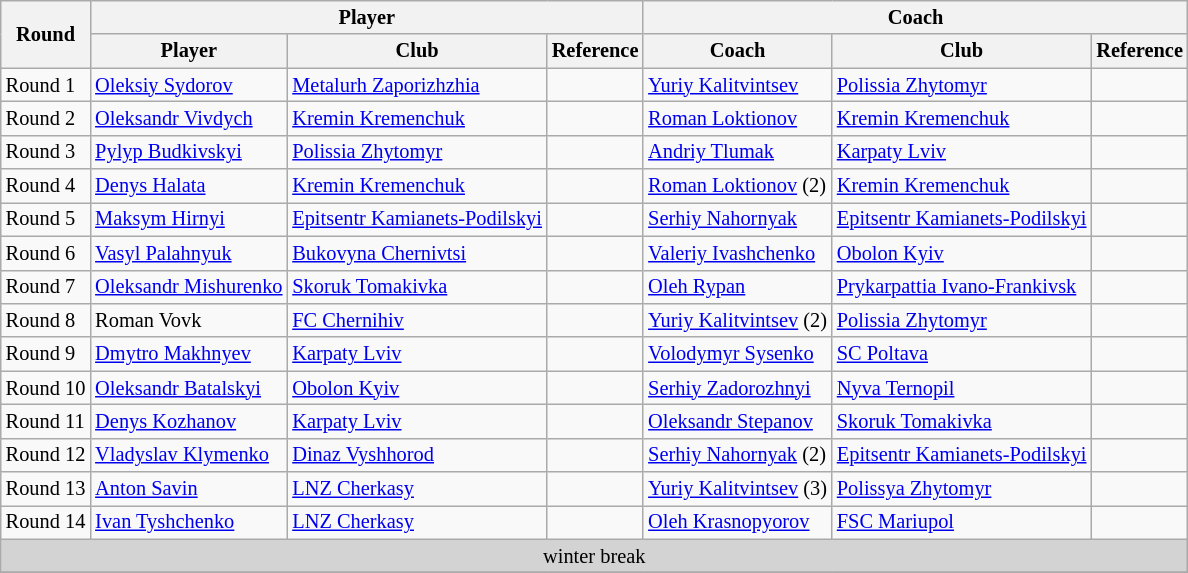<table class="wikitable collapsible autocollapse" style="text-align:left; font-size:85%">
<tr>
<th rowspan="2">Round</th>
<th colspan="3">Player</th>
<th colspan="3">Coach</th>
</tr>
<tr>
<th>Player</th>
<th>Club</th>
<th>Reference</th>
<th>Coach</th>
<th>Club</th>
<th>Reference</th>
</tr>
<tr>
<td>Round 1</td>
<td> <a href='#'>Oleksiy Sydorov</a></td>
<td><a href='#'>Metalurh Zaporizhzhia</a></td>
<td align=center></td>
<td> <a href='#'>Yuriy Kalitvintsev</a></td>
<td><a href='#'>Polissia Zhytomyr</a></td>
<td align=center></td>
</tr>
<tr>
<td>Round 2</td>
<td> <a href='#'>Oleksandr Vivdych</a></td>
<td><a href='#'>Kremin Kremenchuk</a></td>
<td align=center></td>
<td> <a href='#'>Roman Loktionov</a></td>
<td><a href='#'>Kremin Kremenchuk</a></td>
<td align=center></td>
</tr>
<tr>
<td>Round 3</td>
<td> <a href='#'>Pylyp Budkivskyi</a></td>
<td><a href='#'>Polissia Zhytomyr</a></td>
<td align=center></td>
<td> <a href='#'>Andriy Tlumak</a></td>
<td><a href='#'>Karpaty Lviv</a></td>
<td align=center></td>
</tr>
<tr>
<td>Round 4</td>
<td> <a href='#'>Denys Halata</a></td>
<td><a href='#'>Kremin Kremenchuk</a></td>
<td align=center></td>
<td> <a href='#'>Roman Loktionov</a> (2)</td>
<td><a href='#'>Kremin Kremenchuk</a></td>
<td align=center></td>
</tr>
<tr>
<td>Round 5</td>
<td> <a href='#'>Maksym Hirnyi</a></td>
<td><a href='#'>Epitsentr Kamianets-Podilskyi</a></td>
<td align=center></td>
<td> <a href='#'>Serhiy Nahornyak</a></td>
<td><a href='#'>Epitsentr Kamianets-Podilskyi</a></td>
<td align=center></td>
</tr>
<tr>
<td>Round 6</td>
<td> <a href='#'>Vasyl Palahnyuk</a></td>
<td><a href='#'>Bukovyna Chernivtsi</a></td>
<td align=center></td>
<td> <a href='#'>Valeriy Ivashchenko</a></td>
<td><a href='#'>Obolon Kyiv</a></td>
<td align=center></td>
</tr>
<tr>
<td>Round 7</td>
<td> <a href='#'>Oleksandr Mishurenko</a></td>
<td><a href='#'>Skoruk Tomakivka</a></td>
<td align=center></td>
<td> <a href='#'>Oleh Rypan</a></td>
<td><a href='#'>Prykarpattia Ivano-Frankivsk</a></td>
<td align=center></td>
</tr>
<tr>
<td>Round 8</td>
<td> Roman Vovk</td>
<td><a href='#'>FC Chernihiv</a></td>
<td align=center></td>
<td> <a href='#'>Yuriy Kalitvintsev</a> (2)</td>
<td><a href='#'>Polissia Zhytomyr</a></td>
<td align=center></td>
</tr>
<tr>
<td>Round 9</td>
<td> <a href='#'>Dmytro Makhnyev</a></td>
<td><a href='#'>Karpaty Lviv</a></td>
<td align=center></td>
<td> <a href='#'>Volodymyr Sysenko</a></td>
<td><a href='#'>SC Poltava</a></td>
<td align=center></td>
</tr>
<tr>
<td>Round 10</td>
<td> <a href='#'>Oleksandr Batalskyi</a></td>
<td><a href='#'>Obolon Kyiv</a></td>
<td align=center></td>
<td> <a href='#'>Serhiy Zadorozhnyi</a></td>
<td><a href='#'>Nyva Ternopil</a></td>
<td align=center></td>
</tr>
<tr>
<td>Round 11</td>
<td> <a href='#'>Denys Kozhanov</a></td>
<td><a href='#'>Karpaty Lviv</a></td>
<td align=center></td>
<td> <a href='#'>Oleksandr Stepanov</a></td>
<td><a href='#'>Skoruk Tomakivka</a></td>
<td align=center></td>
</tr>
<tr>
<td>Round 12</td>
<td> <a href='#'>Vladyslav Klymenko</a></td>
<td><a href='#'>Dinaz Vyshhorod</a></td>
<td align=center></td>
<td> <a href='#'>Serhiy Nahornyak</a> (2)</td>
<td><a href='#'>Epitsentr Kamianets-Podilskyi</a></td>
<td align=center></td>
</tr>
<tr>
<td>Round 13</td>
<td> <a href='#'>Anton Savin</a></td>
<td><a href='#'>LNZ Cherkasy</a></td>
<td align=center></td>
<td> <a href='#'>Yuriy Kalitvintsev</a> (3)</td>
<td><a href='#'>Polissya Zhytomyr</a></td>
<td align=center></td>
</tr>
<tr>
<td>Round 14</td>
<td> <a href='#'>Ivan Tyshchenko</a></td>
<td><a href='#'>LNZ Cherkasy</a></td>
<td align=center></td>
<td> <a href='#'>Oleh Krasnopyorov</a></td>
<td><a href='#'>FSC Mariupol</a></td>
<td align=center></td>
</tr>
<tr>
<td colspan=7 align=center bgcolor=lightgrey>winter break</td>
</tr>
<tr>
</tr>
</table>
